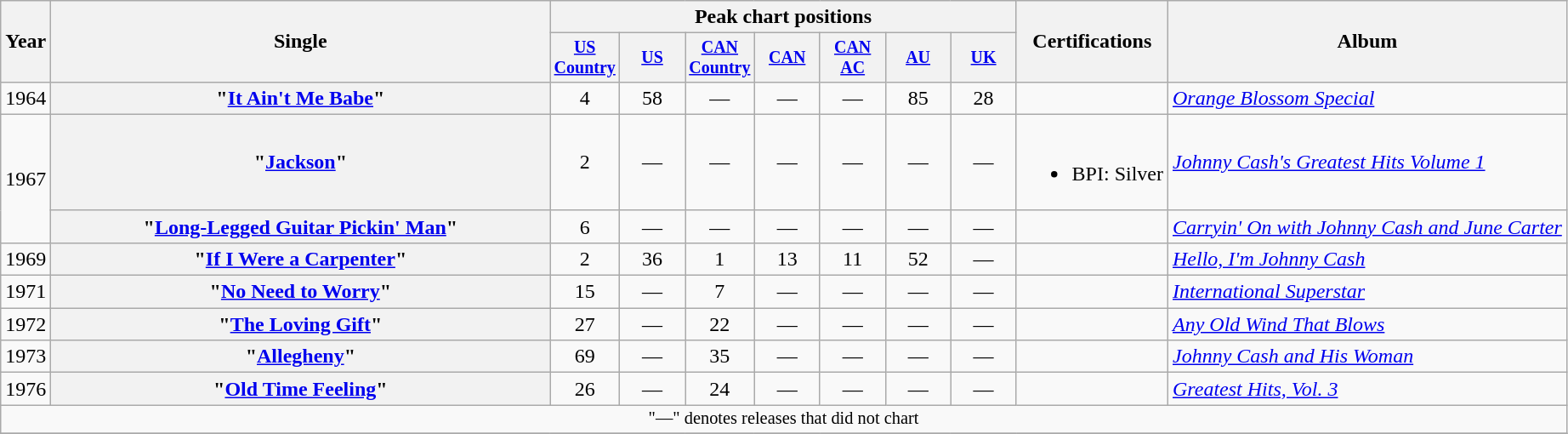<table class="wikitable plainrowheaders" style="text-align:center;">
<tr>
<th rowspan="2">Year</th>
<th rowspan="2" style="width:24em;">Single</th>
<th colspan="7">Peak chart positions</th>
<th rowspan="2">Certifications</th>
<th rowspan="2">Album</th>
</tr>
<tr style="font-size:smaller;">
<th width="45"><a href='#'>US Country</a><br></th>
<th width="45"><a href='#'>US</a><br></th>
<th width="45"><a href='#'>CAN Country</a></th>
<th width="45"><a href='#'>CAN</a></th>
<th width="45"><a href='#'>CAN AC</a></th>
<th width="45"><a href='#'>AU</a></th>
<th width="45"><a href='#'>UK</a></th>
</tr>
<tr>
<td>1964</td>
<th scope="row">"<a href='#'>It Ain't Me Babe</a>"</th>
<td>4</td>
<td>58</td>
<td>—</td>
<td>—</td>
<td>—</td>
<td>85</td>
<td>28</td>
<td></td>
<td align="left"><em><a href='#'>Orange Blossom Special</a></em></td>
</tr>
<tr>
<td rowspan="2">1967</td>
<th scope="row">"<a href='#'>Jackson</a>"</th>
<td>2</td>
<td>—</td>
<td>—</td>
<td>—</td>
<td>—</td>
<td>—</td>
<td>—</td>
<td><br><ul><li>BPI: Silver</li></ul></td>
<td align="left"><em><a href='#'>Johnny Cash's Greatest Hits Volume 1</a></em></td>
</tr>
<tr>
<th scope="row">"<a href='#'>Long-Legged Guitar Pickin' Man</a>"</th>
<td>6</td>
<td>—</td>
<td>—</td>
<td>—</td>
<td>—</td>
<td>—</td>
<td>—</td>
<td></td>
<td align="left"><em><a href='#'>Carryin' On with Johnny Cash and June Carter</a></em></td>
</tr>
<tr>
<td>1969</td>
<th scope="row">"<a href='#'>If I Were a Carpenter</a>"</th>
<td>2</td>
<td>36</td>
<td>1</td>
<td>13</td>
<td>11</td>
<td>52</td>
<td>—</td>
<td></td>
<td align="left"><em><a href='#'>Hello, I'm Johnny Cash</a></em></td>
</tr>
<tr>
<td>1971</td>
<th scope="row">"<a href='#'>No Need to Worry</a>"</th>
<td>15</td>
<td>—</td>
<td>7</td>
<td>—</td>
<td>—</td>
<td>—</td>
<td>—</td>
<td></td>
<td align="left"><em><a href='#'>International Superstar</a></em></td>
</tr>
<tr>
<td>1972</td>
<th scope="row">"<a href='#'>The Loving Gift</a>"</th>
<td>27</td>
<td>—</td>
<td>22</td>
<td>—</td>
<td>—</td>
<td>—</td>
<td>—</td>
<td></td>
<td align="left"><em><a href='#'>Any Old Wind That Blows</a></em></td>
</tr>
<tr>
<td>1973</td>
<th scope="row">"<a href='#'>Allegheny</a>"</th>
<td>69</td>
<td>—</td>
<td>35</td>
<td>—</td>
<td>—</td>
<td>—</td>
<td>—</td>
<td></td>
<td align="left"><em><a href='#'>Johnny Cash and His Woman</a></em></td>
</tr>
<tr>
<td>1976</td>
<th scope="row">"<a href='#'>Old Time Feeling</a>"</th>
<td>26</td>
<td>—</td>
<td>24</td>
<td>—</td>
<td>—</td>
<td>—</td>
<td>—</td>
<td></td>
<td align="left"><em><a href='#'>Greatest Hits, Vol. 3</a></em></td>
</tr>
<tr>
<td colspan="11" style="font-size:85%">"—" denotes releases that did not chart</td>
</tr>
<tr>
</tr>
</table>
